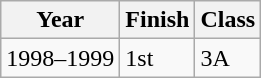<table class="wikitable">
<tr>
<th>Year</th>
<th>Finish</th>
<th>Class</th>
</tr>
<tr>
<td>1998–1999</td>
<td>1st</td>
<td>3A</td>
</tr>
</table>
